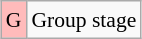<table class="wikitable" style="margin:0.5em auto; font-size:90%; line-height:1.25em; text-align:center;">
<tr>
<td style="background-color:#FFBBBB;">G</td>
<td>Group stage</td>
</tr>
</table>
